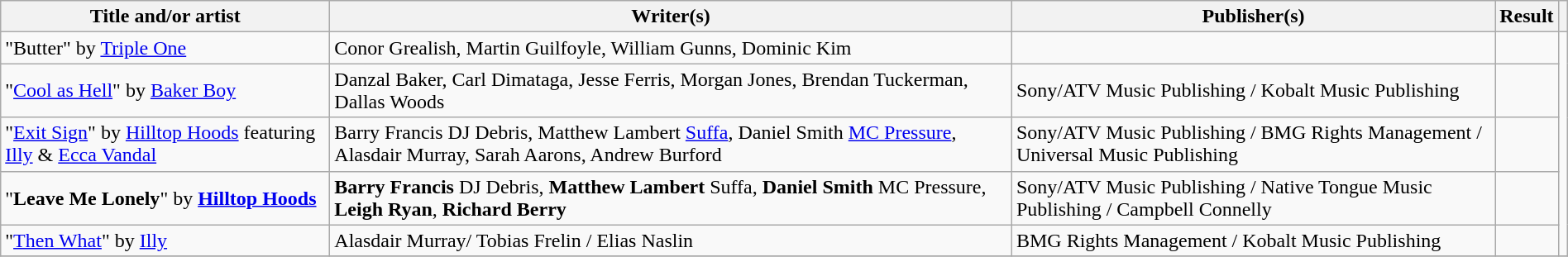<table class="wikitable" width=100%>
<tr>
<th scope="col">Title and/or artist</th>
<th scope="col">Writer(s)</th>
<th scope="col">Publisher(s)</th>
<th scope="col">Result</th>
<th scope="col"></th>
</tr>
<tr>
<td>"Butter" by <a href='#'>Triple One</a></td>
<td>Conor Grealish, Martin Guilfoyle, William Gunns, Dominic Kim</td>
<td></td>
<td></td>
<td rowspan="5"></td>
</tr>
<tr>
<td>"<a href='#'>Cool as Hell</a>" by <a href='#'>Baker Boy</a></td>
<td>Danzal Baker, Carl Dimataga, Jesse Ferris, Morgan Jones, Brendan Tuckerman, Dallas Woods</td>
<td>Sony/ATV Music Publishing / Kobalt Music Publishing</td>
<td></td>
</tr>
<tr>
<td>"<a href='#'>Exit Sign</a>" by <a href='#'>Hilltop Hoods</a> featuring <a href='#'>Illy</a> & <a href='#'>Ecca Vandal</a></td>
<td>Barry Francis  DJ Debris, Matthew Lambert  <a href='#'>Suffa</a>, Daniel Smith  <a href='#'>MC Pressure</a>, Alasdair Murray, Sarah Aarons, Andrew Burford</td>
<td>Sony/ATV Music Publishing / BMG Rights Management / Universal Music Publishing</td>
<td></td>
</tr>
<tr>
<td>"<strong>Leave Me Lonely</strong>" by <strong><a href='#'>Hilltop Hoods</a></strong></td>
<td><strong>Barry Francis</strong>  DJ Debris, <strong>Matthew Lambert</strong>  Suffa, <strong>Daniel Smith</strong>  MC Pressure, <strong>Leigh Ryan</strong>, <strong>Richard Berry</strong></td>
<td>Sony/ATV Music Publishing / Native Tongue Music Publishing / Campbell Connelly</td>
<td></td>
</tr>
<tr>
<td>"<a href='#'>Then What</a>" by <a href='#'>Illy</a></td>
<td>Alasdair Murray/ Tobias Frelin / Elias Naslin</td>
<td>BMG Rights Management / Kobalt Music Publishing</td>
<td></td>
</tr>
<tr>
</tr>
</table>
